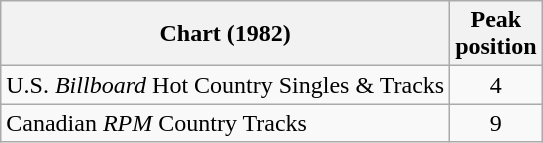<table class="wikitable">
<tr>
<th align="left">Chart (1982)</th>
<th align="center">Peak<br>position</th>
</tr>
<tr>
<td align="left">U.S. <em>Billboard</em> Hot Country Singles & Tracks</td>
<td align="center">4</td>
</tr>
<tr>
<td align="left">Canadian <em>RPM</em> Country Tracks</td>
<td align="center">9</td>
</tr>
</table>
